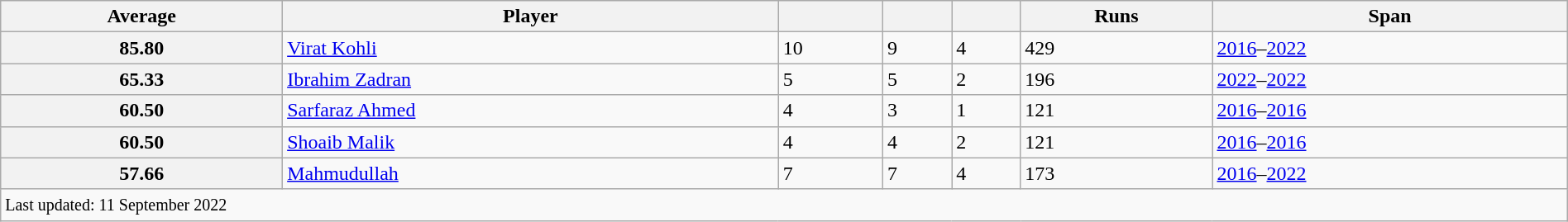<table class="wikitable sortable" style="width:100%;">
<tr>
<th>Average</th>
<th>Player</th>
<th></th>
<th></th>
<th></th>
<th>Runs</th>
<th>Span</th>
</tr>
<tr>
<th>85.80</th>
<td> <a href='#'>Virat Kohli</a></td>
<td>10</td>
<td>9</td>
<td>4</td>
<td>429</td>
<td><a href='#'>2016</a>–<a href='#'>2022</a></td>
</tr>
<tr>
<th>65.33</th>
<td> <a href='#'>Ibrahim Zadran</a></td>
<td>5</td>
<td>5</td>
<td>2</td>
<td>196</td>
<td><a href='#'>2022</a>–<a href='#'>2022</a></td>
</tr>
<tr>
<th>60.50</th>
<td> <a href='#'>Sarfaraz Ahmed</a></td>
<td>4</td>
<td>3</td>
<td>1</td>
<td>121</td>
<td><a href='#'>2016</a>–<a href='#'>2016</a></td>
</tr>
<tr>
<th>60.50</th>
<td> <a href='#'>Shoaib Malik</a></td>
<td>4</td>
<td>4</td>
<td>2</td>
<td>121</td>
<td><a href='#'>2016</a>–<a href='#'>2016</a></td>
</tr>
<tr>
<th>57.66</th>
<td> <a href='#'>Mahmudullah</a></td>
<td>7</td>
<td>7</td>
<td>4</td>
<td>173</td>
<td><a href='#'>2016</a>–<a href='#'>2022</a></td>
</tr>
<tr>
<td colspan="9"><small>Last updated: 11 September 2022</small></td>
</tr>
</table>
